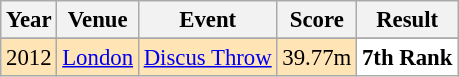<table class="sortable wikitable" style="font-size: 95%;">
<tr>
<th>Year</th>
<th>Venue</th>
<th>Event</th>
<th>Score</th>
<th>Result</th>
</tr>
<tr>
</tr>
<tr style="background:#FFE4B5">
<td align="center">2012</td>
<td align="left"><a href='#'>London</a></td>
<td align="left"><a href='#'>Discus Throw</a></td>
<td align="left">39.77m</td>
<td style="text-align:left; background:white"><strong>7th Rank</strong></td>
</tr>
</table>
